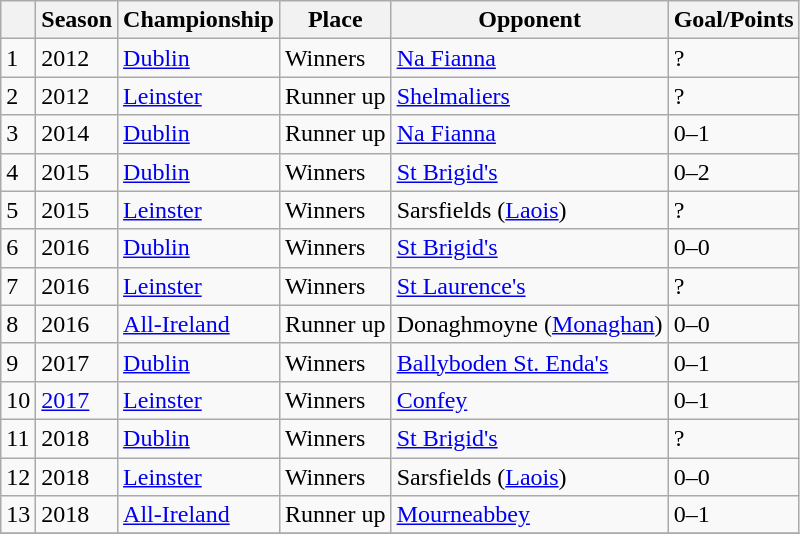<table class="wikitable collapsible">
<tr>
<th></th>
<th>Season</th>
<th>Championship</th>
<th>Place</th>
<th>Opponent</th>
<th>Goal/Points</th>
</tr>
<tr>
<td>1</td>
<td>2012</td>
<td><a href='#'>Dublin</a></td>
<td>Winners</td>
<td><a href='#'>Na Fianna</a></td>
<td>?</td>
</tr>
<tr>
<td>2</td>
<td>2012</td>
<td><a href='#'>Leinster</a></td>
<td>Runner up</td>
<td><a href='#'>Shelmaliers</a></td>
<td>?</td>
</tr>
<tr>
<td>3</td>
<td>2014 </td>
<td><a href='#'>Dublin</a></td>
<td>Runner up</td>
<td><a href='#'>Na Fianna</a></td>
<td>0–1</td>
</tr>
<tr>
<td>4</td>
<td>2015 </td>
<td><a href='#'>Dublin</a></td>
<td>Winners</td>
<td><a href='#'>St Brigid's</a></td>
<td>0–2</td>
</tr>
<tr>
<td>5</td>
<td>2015 </td>
<td><a href='#'>Leinster</a></td>
<td>Winners</td>
<td>Sarsfields (<a href='#'>Laois</a>)</td>
<td>?</td>
</tr>
<tr>
<td>6</td>
<td>2016 </td>
<td><a href='#'>Dublin</a></td>
<td>Winners</td>
<td><a href='#'>St Brigid's</a></td>
<td>0–0</td>
</tr>
<tr>
<td>7</td>
<td>2016 </td>
<td><a href='#'>Leinster</a></td>
<td>Winners</td>
<td><a href='#'>St Laurence's</a></td>
<td>?</td>
</tr>
<tr>
<td>8</td>
<td>2016 </td>
<td><a href='#'>All-Ireland</a></td>
<td>Runner up</td>
<td>Donaghmoyne (<a href='#'>Monaghan</a>)</td>
<td>0–0</td>
</tr>
<tr>
<td>9</td>
<td>2017 </td>
<td><a href='#'>Dublin</a></td>
<td>Winners</td>
<td><a href='#'>Ballyboden St. Enda's</a></td>
<td>0–1</td>
</tr>
<tr>
<td>10</td>
<td><a href='#'>2017</a></td>
<td><a href='#'>Leinster</a></td>
<td>Winners</td>
<td><a href='#'>Confey</a></td>
<td>0–1</td>
</tr>
<tr>
<td>11</td>
<td>2018 </td>
<td><a href='#'>Dublin</a></td>
<td>Winners</td>
<td><a href='#'>St Brigid's</a></td>
<td>?</td>
</tr>
<tr>
<td>12</td>
<td>2018 </td>
<td><a href='#'>Leinster</a></td>
<td>Winners</td>
<td>Sarsfields (<a href='#'>Laois</a>)</td>
<td>0–0</td>
</tr>
<tr>
<td>13</td>
<td>2018 </td>
<td><a href='#'>All-Ireland</a></td>
<td>Runner up</td>
<td><a href='#'>Mourneabbey</a></td>
<td>0–1</td>
</tr>
<tr>
</tr>
</table>
